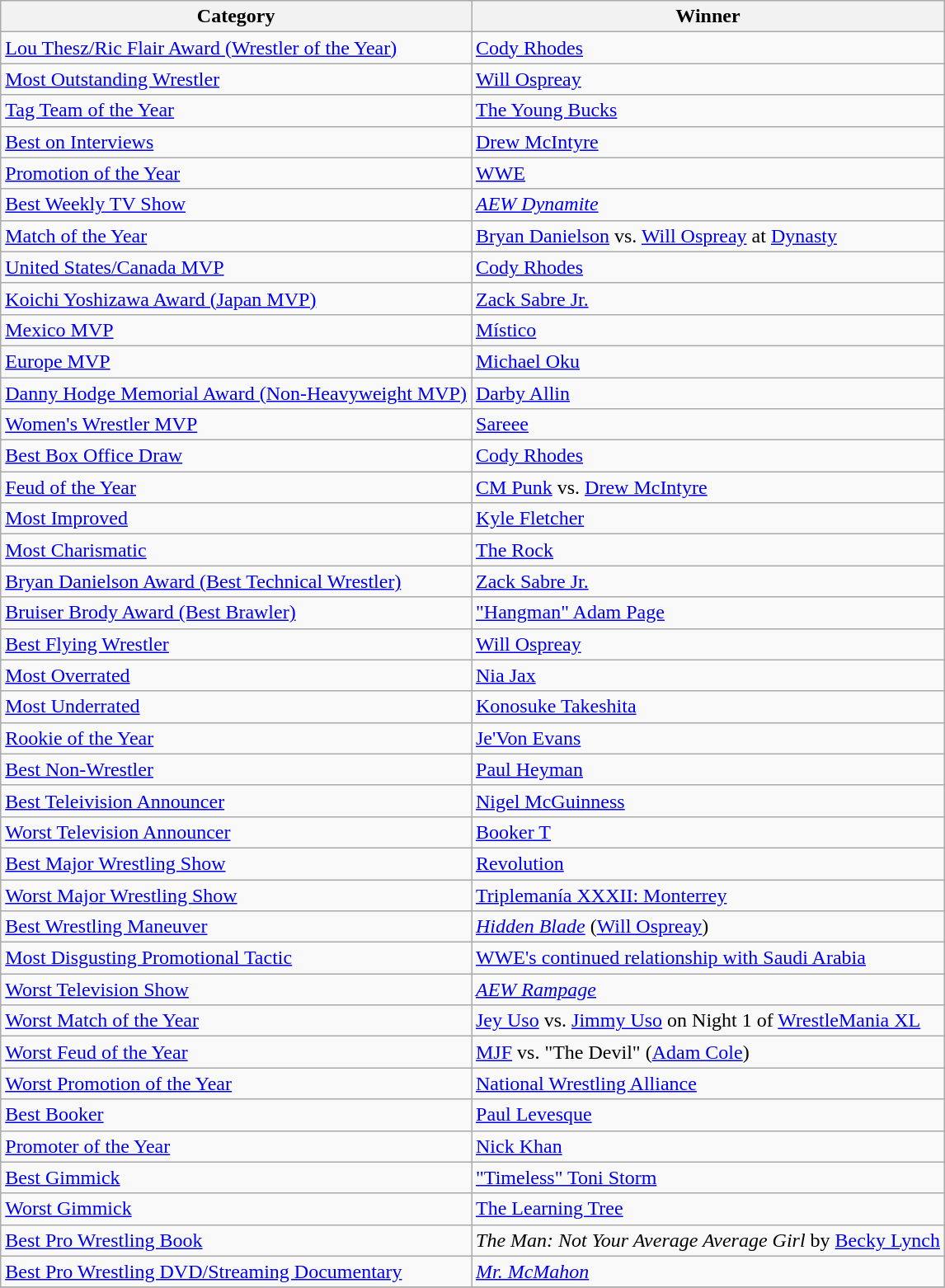<table class="wikitable">
<tr>
<th>Category</th>
<th>Winner</th>
</tr>
<tr>
<td><a href='#'>Lou Thesz/Ric Flair Award (Wrestler of the Year)</a></td>
<td><a href='#'>Cody Rhodes</a></td>
</tr>
<tr>
<td><a href='#'>Most Outstanding Wrestler</a></td>
<td><a href='#'>Will Ospreay</a></td>
</tr>
<tr>
<td><a href='#'>Tag Team of the Year</a></td>
<td><a href='#'>The Young Bucks</a><br></td>
</tr>
<tr>
<td><a href='#'>Best on Interviews</a></td>
<td><a href='#'>Drew McIntyre</a></td>
</tr>
<tr>
<td><a href='#'>Promotion of the Year</a></td>
<td><a href='#'>WWE</a></td>
</tr>
<tr>
<td><a href='#'>Best Weekly TV Show</a></td>
<td><em><a href='#'>AEW Dynamite</a></em></td>
</tr>
<tr>
<td><a href='#'>Match of the Year</a></td>
<td><a href='#'>Bryan Danielson</a> vs. <a href='#'>Will Ospreay</a> at <a href='#'>Dynasty</a></td>
</tr>
<tr>
<td><a href='#'>United States/Canada MVP</a></td>
<td><a href='#'>Cody Rhodes</a></td>
</tr>
<tr>
<td><a href='#'>Koichi Yoshizawa Award (Japan MVP)</a></td>
<td><a href='#'>Zack Sabre Jr.</a></td>
</tr>
<tr>
<td><a href='#'>Mexico MVP</a></td>
<td><a href='#'>Místico</a></td>
</tr>
<tr>
<td><a href='#'>Europe MVP</a></td>
<td><a href='#'>Michael Oku</a></td>
</tr>
<tr>
<td><a href='#'>Danny Hodge Memorial Award (Non-Heavyweight MVP)</a></td>
<td><a href='#'>Darby Allin</a></td>
</tr>
<tr>
<td><a href='#'>Women's Wrestler MVP</a></td>
<td><a href='#'>Sareee</a></td>
</tr>
<tr>
<td><a href='#'>Best Box Office Draw</a></td>
<td><a href='#'>Cody Rhodes</a></td>
</tr>
<tr>
<td><a href='#'>Feud of the Year</a></td>
<td><a href='#'>CM Punk</a> vs. <a href='#'>Drew McIntyre</a></td>
</tr>
<tr>
<td><a href='#'>Most Improved</a></td>
<td><a href='#'>Kyle Fletcher</a></td>
</tr>
<tr>
<td><a href='#'>Most Charismatic</a></td>
<td><a href='#'>The Rock</a></td>
</tr>
<tr>
<td><a href='#'>Bryan Danielson Award (Best Technical Wrestler)</a></td>
<td><a href='#'>Zack Sabre Jr.</a></td>
</tr>
<tr>
<td><a href='#'>Bruiser Brody Award (Best Brawler)</a></td>
<td><a href='#'>"Hangman" Adam Page</a></td>
</tr>
<tr>
<td><a href='#'>Best Flying Wrestler</a></td>
<td><a href='#'>Will Ospreay</a></td>
</tr>
<tr>
<td><a href='#'>Most Overrated</a></td>
<td><a href='#'>Nia Jax</a></td>
</tr>
<tr>
<td><a href='#'>Most Underrated</a></td>
<td><a href='#'>Konosuke Takeshita</a></td>
</tr>
<tr>
<td><a href='#'>Rookie of the Year</a></td>
<td><a href='#'>Je'Von Evans</a></td>
</tr>
<tr>
<td><a href='#'>Best Non-Wrestler</a></td>
<td><a href='#'>Paul Heyman</a></td>
</tr>
<tr>
<td><a href='#'>Best Teleivision Announcer</a></td>
<td><a href='#'>Nigel McGuinness</a></td>
</tr>
<tr>
<td><a href='#'>Worst Television Announcer</a></td>
<td><a href='#'>Booker T</a></td>
</tr>
<tr>
<td><a href='#'>Best Major Wrestling Show</a></td>
<td><a href='#'>Revolution</a></td>
</tr>
<tr>
<td><a href='#'>Worst Major Wrestling Show</a></td>
<td><a href='#'>Triplemanía XXXII: Monterrey</a></td>
</tr>
<tr>
<td><a href='#'>Best Wrestling Maneuver</a></td>
<td><a href='#'><em>Hidden Blade</em></a> (<a href='#'>Will Ospreay</a>)</td>
</tr>
<tr>
<td><a href='#'>Most Disgusting Promotional Tactic</a></td>
<td><a href='#'>WWE's continued relationship with Saudi Arabia</a></td>
</tr>
<tr>
<td><a href='#'>Worst Television Show</a></td>
<td><em><a href='#'>AEW Rampage</a></em></td>
</tr>
<tr>
<td><a href='#'>Worst Match of the Year</a></td>
<td><a href='#'>Jey Uso</a> vs. <a href='#'>Jimmy Uso</a> on Night 1 of <a href='#'>WrestleMania XL</a></td>
</tr>
<tr>
<td><a href='#'>Worst Feud of the Year</a></td>
<td><a href='#'>MJF</a> vs. "The Devil" (<a href='#'>Adam Cole</a>)</td>
</tr>
<tr>
<td><a href='#'>Worst Promotion of the Year</a></td>
<td><a href='#'>National Wrestling Alliance</a></td>
</tr>
<tr>
<td><a href='#'>Best Booker</a></td>
<td><a href='#'>Paul Levesque</a></td>
</tr>
<tr>
<td><a href='#'>Promoter of the Year</a></td>
<td><a href='#'>Nick Khan</a></td>
</tr>
<tr>
<td><a href='#'>Best Gimmick</a></td>
<td><a href='#'>"Timeless" Toni Storm</a></td>
</tr>
<tr>
<td><a href='#'>Worst Gimmick</a></td>
<td><a href='#'>The Learning Tree</a></td>
</tr>
<tr>
<td><a href='#'>Best Pro Wrestling Book</a></td>
<td><em>The Man: Not Your Average Average Girl</em> by <a href='#'>Becky Lynch</a></td>
</tr>
<tr>
<td><a href='#'>Best Pro Wrestling DVD/Streaming Documentary</a></td>
<td><em><a href='#'>Mr. McMahon</a></em></td>
</tr>
<tr>
</tr>
</table>
